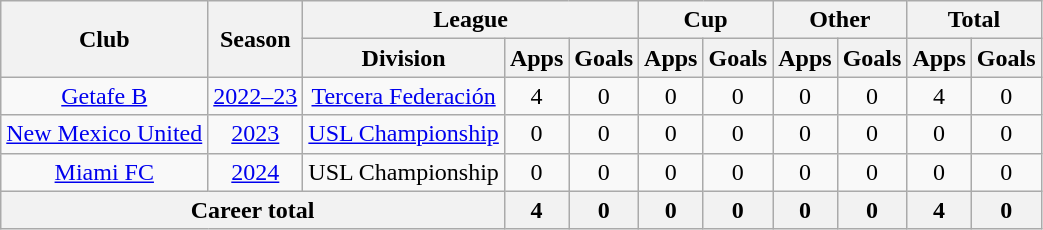<table class=wikitable style=text-align:center>
<tr>
<th rowspan="2">Club</th>
<th rowspan="2">Season</th>
<th colspan="3">League</th>
<th colspan="2">Cup</th>
<th colspan="2">Other</th>
<th colspan="2">Total</th>
</tr>
<tr>
<th>Division</th>
<th>Apps</th>
<th>Goals</th>
<th>Apps</th>
<th>Goals</th>
<th>Apps</th>
<th>Goals</th>
<th>Apps</th>
<th>Goals</th>
</tr>
<tr>
<td><a href='#'>Getafe B</a></td>
<td><a href='#'>2022–23</a></td>
<td><a href='#'>Tercera Federación</a></td>
<td>4</td>
<td>0</td>
<td>0</td>
<td>0</td>
<td>0</td>
<td>0</td>
<td>4</td>
<td>0</td>
</tr>
<tr>
<td><a href='#'>New Mexico United</a></td>
<td><a href='#'>2023</a></td>
<td><a href='#'>USL Championship</a></td>
<td>0</td>
<td>0</td>
<td>0</td>
<td>0</td>
<td>0</td>
<td>0</td>
<td>0</td>
<td>0</td>
</tr>
<tr>
<td><a href='#'>Miami FC</a></td>
<td><a href='#'>2024</a></td>
<td>USL Championship</td>
<td>0</td>
<td>0</td>
<td>0</td>
<td>0</td>
<td>0</td>
<td>0</td>
<td>0</td>
<td>0</td>
</tr>
<tr>
<th colspan="3"><strong>Career total</strong></th>
<th>4</th>
<th>0</th>
<th>0</th>
<th>0</th>
<th>0</th>
<th>0</th>
<th>4</th>
<th>0</th>
</tr>
</table>
